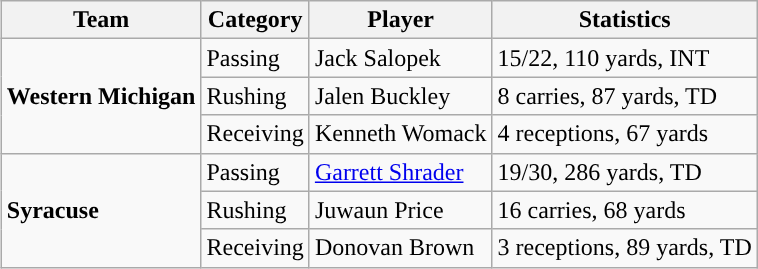<table class="wikitable" style="float: right;">
<tr>
<th>Team</th>
<th>Category</th>
<th>Player</th>
<th>Statistics</th>
</tr>
<tr>
<td rowspan=3><strong>Western Michigan</strong></td>
<td>Passing</td>
<td>Jack Salopek</td>
<td>15/22, 110 yards, INT</td>
</tr>
<tr>
<td>Rushing</td>
<td>Jalen Buckley</td>
<td>8 carries, 87 yards, TD</td>
</tr>
<tr>
<td>Receiving</td>
<td>Kenneth Womack</td>
<td>4 receptions, 67 yards</td>
</tr>
<tr>
<td rowspan=3><strong>Syracuse</strong></td>
<td>Passing</td>
<td><a href='#'>Garrett Shrader</a></td>
<td>19/30, 286 yards, TD</td>
</tr>
<tr>
<td>Rushing</td>
<td>Juwaun Price</td>
<td>16 carries, 68 yards</td>
</tr>
<tr>
<td>Receiving</td>
<td>Donovan Brown</td>
<td>3 receptions, 89 yards, TD</td>
</tr>
</table>
